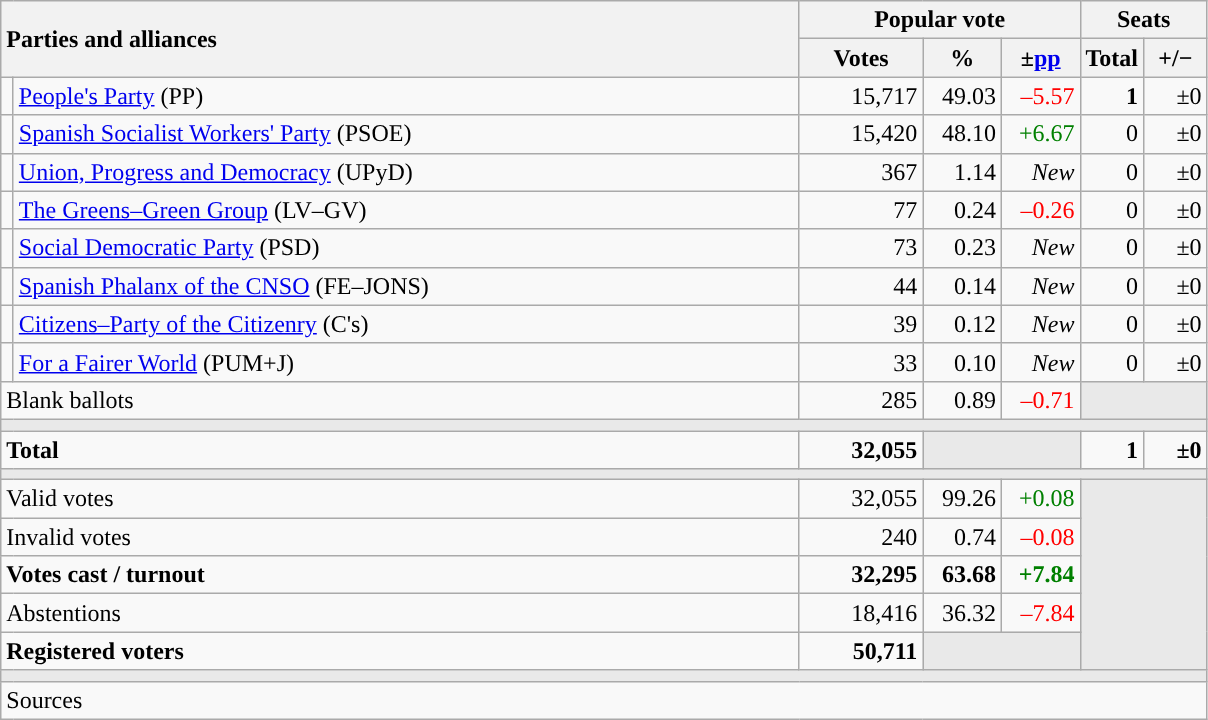<table class="wikitable" style="text-align:right;">
<tr>
<th style="text-align:left;" rowspan="2" colspan="2" width="525">Parties and alliances</th>
<th colspan="3">Popular vote</th>
<th colspan="2">Seats</th>
</tr>
<tr>
<th width="75">Votes</th>
<th width="45">%</th>
<th width="45">±<a href='#'>pp</a></th>
<th width="35">Total</th>
<th width="35">+/−</th>
</tr>
<tr>
<td width="1" style="color:inherit;background:"></td>
<td align="left"><a href='#'>People's Party</a> (PP)</td>
<td>15,717</td>
<td>49.03</td>
<td style="color:red;">–5.57</td>
<td><strong>1</strong></td>
<td>±0</td>
</tr>
<tr>
<td style="color:inherit;background:"></td>
<td align="left"><a href='#'>Spanish Socialist Workers' Party</a> (PSOE)</td>
<td>15,420</td>
<td>48.10</td>
<td style="color:green;">+6.67</td>
<td>0</td>
<td>±0</td>
</tr>
<tr>
<td style="color:inherit;background:"></td>
<td align="left"><a href='#'>Union, Progress and Democracy</a> (UPyD)</td>
<td>367</td>
<td>1.14</td>
<td><em>New</em></td>
<td>0</td>
<td>±0</td>
</tr>
<tr>
<td style="color:inherit;background:"></td>
<td align="left"><a href='#'>The Greens–Green Group</a> (LV–GV)</td>
<td>77</td>
<td>0.24</td>
<td style="color:red;">–0.26</td>
<td>0</td>
<td>±0</td>
</tr>
<tr>
<td style="color:inherit;background:"></td>
<td align="left"><a href='#'>Social Democratic Party</a> (PSD)</td>
<td>73</td>
<td>0.23</td>
<td><em>New</em></td>
<td>0</td>
<td>±0</td>
</tr>
<tr>
<td style="color:inherit;background:"></td>
<td align="left"><a href='#'>Spanish Phalanx of the CNSO</a> (FE–JONS)</td>
<td>44</td>
<td>0.14</td>
<td><em>New</em></td>
<td>0</td>
<td>±0</td>
</tr>
<tr>
<td style="color:inherit;background:"></td>
<td align="left"><a href='#'>Citizens–Party of the Citizenry</a> (C's)</td>
<td>39</td>
<td>0.12</td>
<td><em>New</em></td>
<td>0</td>
<td>±0</td>
</tr>
<tr>
<td style="color:inherit;background:"></td>
<td align="left"><a href='#'>For a Fairer World</a> (PUM+J)</td>
<td>33</td>
<td>0.10</td>
<td><em>New</em></td>
<td>0</td>
<td>±0</td>
</tr>
<tr>
<td align="left" colspan="2">Blank ballots</td>
<td>285</td>
<td>0.89</td>
<td style="color:red;">–0.71</td>
<td bgcolor="#E9E9E9" colspan="2"></td>
</tr>
<tr>
<td colspan="7" bgcolor="#E9E9E9"></td>
</tr>
<tr style="font-weight:bold;">
<td align="left" colspan="2">Total</td>
<td>32,055</td>
<td bgcolor="#E9E9E9" colspan="2"></td>
<td>1</td>
<td>±0</td>
</tr>
<tr>
<td colspan="7" bgcolor="#E9E9E9"></td>
</tr>
<tr>
<td align="left" colspan="2">Valid votes</td>
<td>32,055</td>
<td>99.26</td>
<td style="color:green;">+0.08</td>
<td bgcolor="#E9E9E9" colspan="2" rowspan="5"></td>
</tr>
<tr>
<td align="left" colspan="2">Invalid votes</td>
<td>240</td>
<td>0.74</td>
<td style="color:red;">–0.08</td>
</tr>
<tr style="font-weight:bold;">
<td align="left" colspan="2">Votes cast / turnout</td>
<td>32,295</td>
<td>63.68</td>
<td style="color:green;">+7.84</td>
</tr>
<tr>
<td align="left" colspan="2">Abstentions</td>
<td>18,416</td>
<td>36.32</td>
<td style="color:red;">–7.84</td>
</tr>
<tr style="font-weight:bold;">
<td align="left" colspan="2">Registered voters</td>
<td>50,711</td>
<td bgcolor="#E9E9E9" colspan="2"></td>
</tr>
<tr>
<td colspan="7" bgcolor="#E9E9E9"></td>
</tr>
<tr>
<td align="left" colspan="7">Sources</td>
</tr>
</table>
